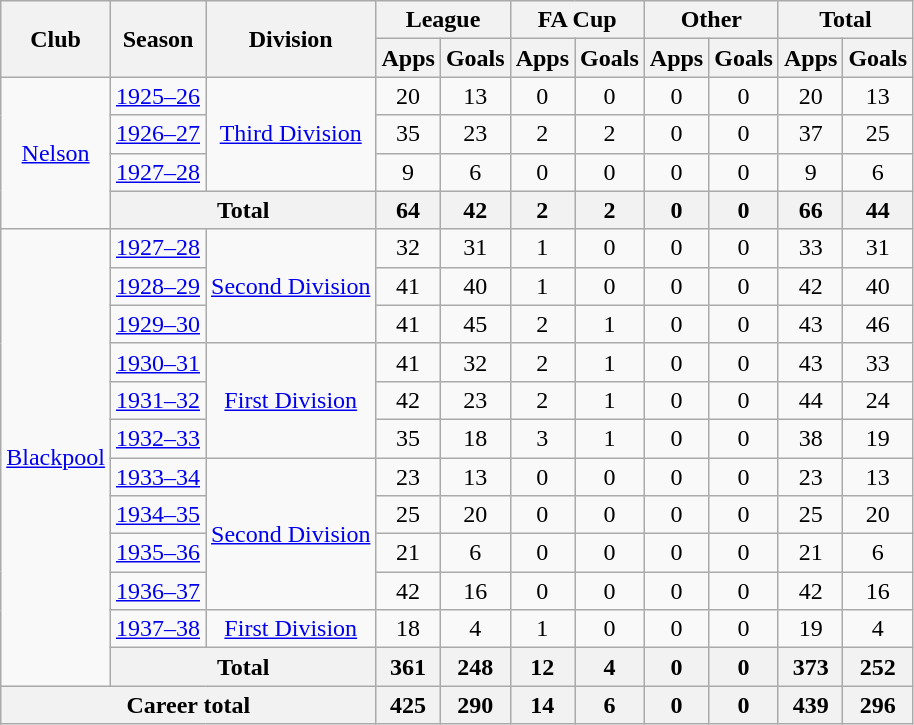<table class="wikitable" style="text-align:center;">
<tr>
<th rowspan="2">Club</th>
<th rowspan="2">Season</th>
<th rowspan="2">Division</th>
<th colspan="2">League</th>
<th colspan="2">FA Cup</th>
<th colspan="2">Other</th>
<th colspan="2">Total</th>
</tr>
<tr>
<th>Apps</th>
<th>Goals</th>
<th>Apps</th>
<th>Goals</th>
<th>Apps</th>
<th>Goals</th>
<th>Apps</th>
<th>Goals</th>
</tr>
<tr>
<td rowspan="4"><a href='#'>Nelson</a></td>
<td><a href='#'>1925–26</a></td>
<td rowspan="3"><a href='#'>Third Division</a></td>
<td>20</td>
<td>13</td>
<td>0</td>
<td>0</td>
<td>0</td>
<td>0</td>
<td>20</td>
<td>13</td>
</tr>
<tr>
<td><a href='#'>1926–27</a></td>
<td>35</td>
<td>23</td>
<td>2</td>
<td>2</td>
<td>0</td>
<td>0</td>
<td>37</td>
<td>25</td>
</tr>
<tr>
<td><a href='#'>1927–28</a></td>
<td>9</td>
<td>6</td>
<td>0</td>
<td>0</td>
<td>0</td>
<td>0</td>
<td>9</td>
<td>6</td>
</tr>
<tr>
<th colspan="2">Total</th>
<th>64</th>
<th>42</th>
<th>2</th>
<th>2</th>
<th>0</th>
<th>0</th>
<th>66</th>
<th>44</th>
</tr>
<tr>
<td rowspan="12"><a href='#'>Blackpool</a></td>
<td><a href='#'>1927–28</a></td>
<td rowspan="3"><a href='#'>Second Division</a></td>
<td>32</td>
<td>31</td>
<td>1</td>
<td>0</td>
<td>0</td>
<td>0</td>
<td>33</td>
<td>31</td>
</tr>
<tr>
<td><a href='#'>1928–29</a></td>
<td>41</td>
<td>40</td>
<td>1</td>
<td>0</td>
<td>0</td>
<td>0</td>
<td>42</td>
<td>40</td>
</tr>
<tr>
<td><a href='#'>1929–30</a></td>
<td>41</td>
<td>45</td>
<td>2</td>
<td>1</td>
<td>0</td>
<td>0</td>
<td>43</td>
<td>46</td>
</tr>
<tr>
<td><a href='#'>1930–31</a></td>
<td rowspan="3"><a href='#'>First Division</a></td>
<td>41</td>
<td>32</td>
<td>2</td>
<td>1</td>
<td>0</td>
<td>0</td>
<td>43</td>
<td>33</td>
</tr>
<tr>
<td><a href='#'>1931–32</a></td>
<td>42</td>
<td>23</td>
<td>2</td>
<td>1</td>
<td>0</td>
<td>0</td>
<td>44</td>
<td>24</td>
</tr>
<tr>
<td><a href='#'>1932–33</a></td>
<td>35</td>
<td>18</td>
<td>3</td>
<td>1</td>
<td>0</td>
<td>0</td>
<td>38</td>
<td>19</td>
</tr>
<tr>
<td><a href='#'>1933–34</a></td>
<td rowspan="4"><a href='#'>Second Division</a></td>
<td>23</td>
<td>13</td>
<td>0</td>
<td>0</td>
<td>0</td>
<td>0</td>
<td>23</td>
<td>13</td>
</tr>
<tr>
<td><a href='#'>1934–35</a></td>
<td>25</td>
<td>20</td>
<td>0</td>
<td>0</td>
<td>0</td>
<td>0</td>
<td>25</td>
<td>20</td>
</tr>
<tr>
<td><a href='#'>1935–36</a></td>
<td>21</td>
<td>6</td>
<td>0</td>
<td>0</td>
<td>0</td>
<td>0</td>
<td>21</td>
<td>6</td>
</tr>
<tr>
<td><a href='#'>1936–37</a></td>
<td>42</td>
<td>16</td>
<td>0</td>
<td>0</td>
<td>0</td>
<td>0</td>
<td>42</td>
<td>16</td>
</tr>
<tr>
<td><a href='#'>1937–38</a></td>
<td><a href='#'>First Division</a></td>
<td>18</td>
<td>4</td>
<td>1</td>
<td>0</td>
<td>0</td>
<td>0</td>
<td>19</td>
<td>4</td>
</tr>
<tr>
<th colspan="2">Total</th>
<th>361</th>
<th>248</th>
<th>12</th>
<th>4</th>
<th>0</th>
<th>0</th>
<th>373</th>
<th>252</th>
</tr>
<tr>
<th colspan="3">Career total</th>
<th>425</th>
<th>290</th>
<th>14</th>
<th>6</th>
<th>0</th>
<th>0</th>
<th>439</th>
<th>296</th>
</tr>
</table>
